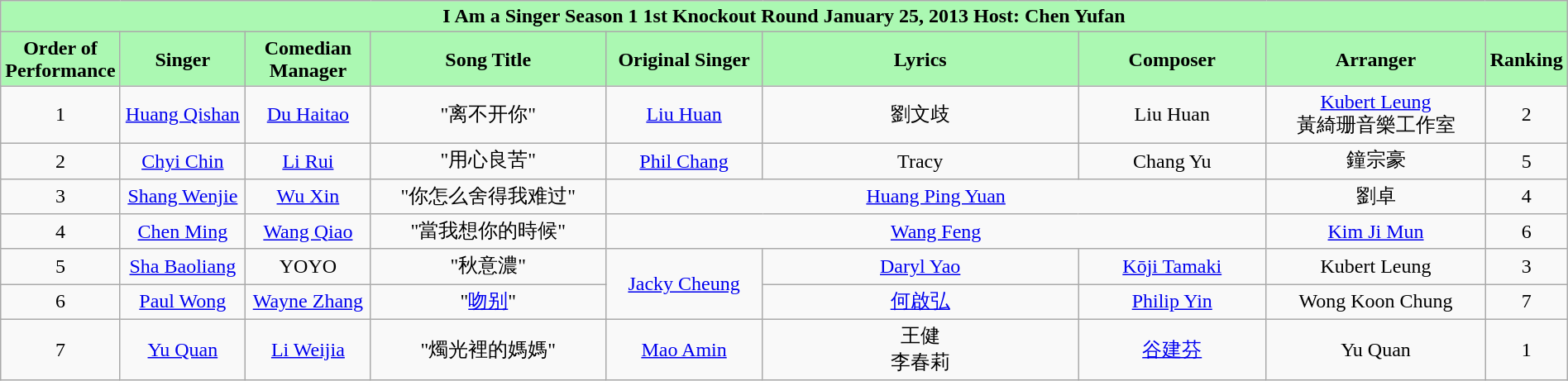<table class="wikitable sortable mw-collapsible" width="100%" style="text-align:center">
<tr align=center style="background:#ABF8B2">
<td colspan="9"><div><strong>I Am a Singer Season 1 1st Knockout Round January 25, 2013 Host: Chen Yufan</strong></div></td>
</tr>
<tr align=center style="background:#ABF8B2">
<td style="width:5%"><strong>Order of Performance</strong></td>
<td style="width:8%"><strong>Singer</strong></td>
<td style="width:8%"><strong>Comedian Manager</strong></td>
<td style="width:15%"><strong>Song Title</strong></td>
<td style="width:10%"><strong>Original Singer</strong></td>
<td style=width:10%"><strong>Lyrics</strong></td>
<td style="width:12%"><strong>Composer</strong></td>
<td style="width:14%"><strong>Arranger</strong></td>
<td style="width:5%"><strong>Ranking</strong></td>
</tr>
<tr>
<td>1</td>
<td><a href='#'>Huang Qishan</a></td>
<td><a href='#'>Du Haitao</a></td>
<td>"离不开你"</td>
<td><a href='#'>Liu Huan</a></td>
<td>劉文歧</td>
<td>Liu Huan</td>
<td><a href='#'>Kubert Leung</a><br>黃綺珊音樂工作室</td>
<td>2</td>
</tr>
<tr>
<td>2</td>
<td><a href='#'>Chyi Chin</a></td>
<td><a href='#'>Li Rui</a></td>
<td>"用心良苦"</td>
<td><a href='#'>Phil Chang</a></td>
<td>Tracy</td>
<td>Chang Yu</td>
<td>鐘宗豪</td>
<td>5</td>
</tr>
<tr>
<td>3</td>
<td><a href='#'>Shang Wenjie</a></td>
<td><a href='#'>Wu Xin</a></td>
<td>"你怎么舍得我难过"</td>
<td colspan="3"><a href='#'>Huang Ping Yuan</a></td>
<td>劉卓</td>
<td>4</td>
</tr>
<tr>
<td>4</td>
<td><a href='#'>Chen Ming</a></td>
<td><a href='#'>Wang Qiao</a></td>
<td>"當我想你的時候"</td>
<td colspan="3"><a href='#'>Wang Feng</a></td>
<td><a href='#'>Kim Ji Mun</a></td>
<td>6</td>
</tr>
<tr>
<td>5</td>
<td><a href='#'>Sha Baoliang</a></td>
<td>YOYO</td>
<td>"秋意濃"</td>
<td rowspan=2><a href='#'>Jacky Cheung</a></td>
<td><a href='#'>Daryl Yao</a></td>
<td><a href='#'>Kōji Tamaki</a></td>
<td>Kubert Leung</td>
<td>3</td>
</tr>
<tr>
<td>6</td>
<td><a href='#'>Paul Wong</a></td>
<td><a href='#'>Wayne Zhang</a></td>
<td>"<a href='#'>吻别</a>"</td>
<td><a href='#'>何啟弘</a></td>
<td><a href='#'>Philip Yin</a></td>
<td>Wong Koon Chung</td>
<td>7</td>
</tr>
<tr>
<td>7</td>
<td><a href='#'>Yu Quan</a></td>
<td><a href='#'>Li Weijia</a></td>
<td>"燭光裡的媽媽"</td>
<td><a href='#'>Mao Amin</a></td>
<td>王健<br>李春莉</td>
<td><a href='#'>谷建芬</a></td>
<td>Yu Quan</td>
<td>1</td>
</tr>
</table>
